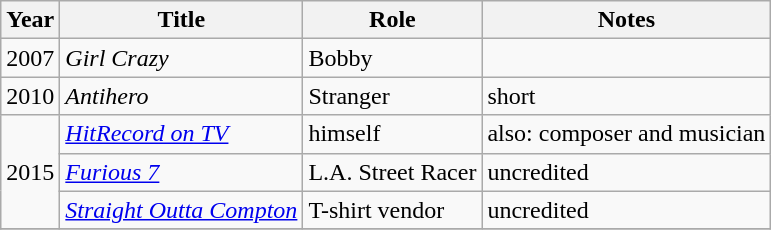<table class="wikitable plainrowheaders sortable" style="margin-right: 0;">
<tr>
<th scope="col">Year</th>
<th scope="col">Title</th>
<th scope="col">Role</th>
<th scope="col">Notes</th>
</tr>
<tr>
<td>2007</td>
<td><em>Girl Crazy</em></td>
<td>Bobby</td>
<td></td>
</tr>
<tr>
<td>2010</td>
<td><em>Antihero</em></td>
<td>Stranger</td>
<td>short</td>
</tr>
<tr>
<td rowspan="3">2015</td>
<td><em><a href='#'>HitRecord on TV</a></em></td>
<td>himself</td>
<td>also: composer and musician</td>
</tr>
<tr>
<td><em><a href='#'>Furious 7</a></em></td>
<td>L.A. Street Racer</td>
<td>uncredited</td>
</tr>
<tr>
<td><em><a href='#'>Straight Outta Compton</a></em></td>
<td>T-shirt vendor</td>
<td>uncredited</td>
</tr>
<tr>
</tr>
</table>
